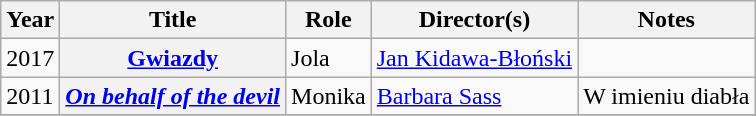<table class="wikitable sortable plainrowheaders">
<tr>
<th scope="col">Year</th>
<th scope="col">Title</th>
<th scope="col">Role</th>
<th scope="col">Director(s)</th>
<th scope="col" class="unsortable">Notes</th>
</tr>
<tr>
<td>2017</td>
<th scope="row"><a href='#'>Gwiazdy</a></th>
<td>Jola</td>
<td><a href='#'>Jan Kidawa-Błoński</a></td>
</tr>
<tr>
<td>2011</td>
<th scope="row"><em><a href='#'>On behalf of the devil</a></em></th>
<td>Monika</td>
<td><a href='#'>Barbara Sass</a></td>
<td>W imieniu diabła</td>
</tr>
<tr>
</tr>
</table>
